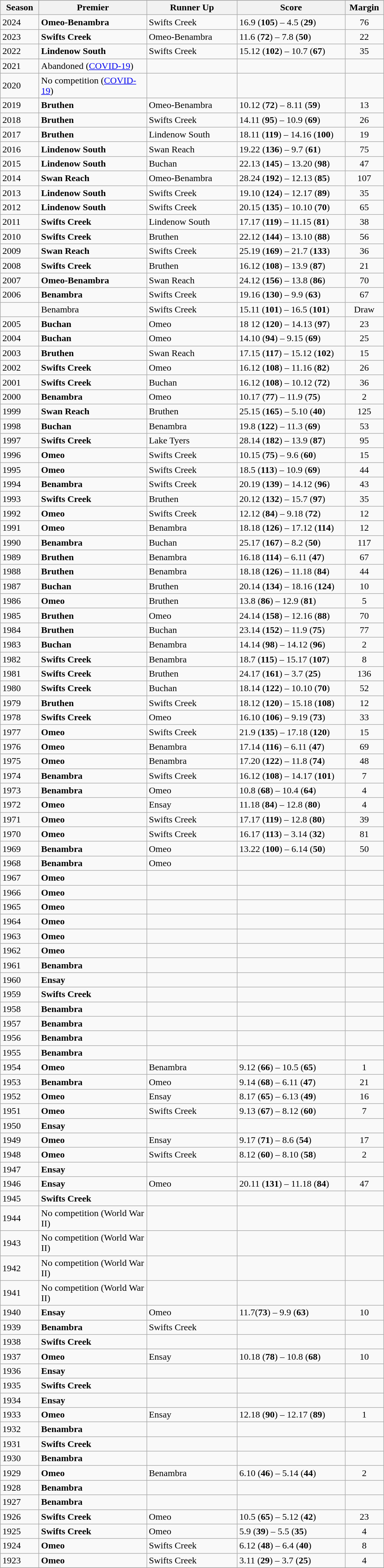<table class="wikitable sortable">
<tr bgcolor=#efefef>
</tr>
<tr>
<th scope="col" width="60">Season</th>
<th scope="col" width="180">Premier</th>
<th scope="col" width="150">Runner Up</th>
<th scope="col" width="180">Score</th>
<th scope="col" width="60">Margin</th>
</tr>
<tr>
<td>2024</td>
<td><strong>Omeo-Benambra</strong></td>
<td>Swifts Creek</td>
<td>16.9 (<strong>105</strong>) – 4.5 (<strong>29</strong>)</td>
<td style="text-align:center;">76</td>
</tr>
<tr>
<td>2023</td>
<td><strong>Swifts Creek</strong></td>
<td>Omeo-Benambra</td>
<td>11.6 (<strong>72</strong>) – 7.8 (<strong>50</strong>)</td>
<td style="text-align:center;">22</td>
</tr>
<tr>
<td>2022</td>
<td><strong>Lindenow South</strong></td>
<td>Swifts Creek</td>
<td>15.12 (<strong>102</strong>) – 10.7 (<strong>67</strong>)</td>
<td style="text-align:center;">35</td>
</tr>
<tr>
<td>2021</td>
<td>Abandoned (<a href='#'>COVID-19</a>)</td>
<td></td>
<td></td>
<td></td>
</tr>
<tr>
<td>2020</td>
<td>No competition (<a href='#'>COVID-19</a>)</td>
<td></td>
<td></td>
<td></td>
</tr>
<tr>
<td>2019</td>
<td><strong>Bruthen</strong></td>
<td>Omeo-Benambra</td>
<td>10.12 (<strong>72</strong>) – 8.11 (<strong>59</strong>)</td>
<td style="text-align:center;">13</td>
</tr>
<tr>
<td>2018</td>
<td><strong>Bruthen</strong></td>
<td>Swifts Creek</td>
<td>14.11 (<strong>95</strong>) – 10.9 (<strong>69</strong>)</td>
<td style="text-align:center;">26</td>
</tr>
<tr>
<td>2017</td>
<td><strong>Bruthen</strong></td>
<td>Lindenow South</td>
<td>18.11 (<strong>119</strong>) – 14.16 (<strong>100</strong>)</td>
<td style="text-align:center;">19</td>
</tr>
<tr>
<td>2016</td>
<td><strong>Lindenow South</strong></td>
<td>Swan Reach</td>
<td>19.22 (<strong>136</strong>) – 9.7 (<strong>61</strong>)</td>
<td style="text-align:center;">75</td>
</tr>
<tr>
<td>2015</td>
<td><strong>Lindenow South</strong></td>
<td>Buchan</td>
<td>22.13 (<strong>145</strong>) – 13.20 (<strong>98</strong>)</td>
<td style="text-align:center;">47</td>
</tr>
<tr>
<td>2014</td>
<td><strong>Swan Reach</strong></td>
<td>Omeo-Benambra</td>
<td>28.24 (<strong>192</strong>) – 12.13 (<strong>85</strong>)</td>
<td style="text-align:center;">107</td>
</tr>
<tr>
<td>2013</td>
<td><strong>Lindenow South</strong></td>
<td>Swifts Creek</td>
<td>19.10 (<strong>124</strong>) – 12.17 (<strong>89</strong>)</td>
<td style="text-align:center;">35</td>
</tr>
<tr>
<td>2012</td>
<td><strong>Lindenow South</strong></td>
<td>Swifts Creek</td>
<td>20.15 (<strong>135</strong>) – 10.10 (<strong>70</strong>)</td>
<td style="text-align:center;">65</td>
</tr>
<tr>
<td>2011</td>
<td><strong>Swifts Creek</strong></td>
<td>Lindenow South</td>
<td>17.17 (<strong>119</strong>) – 11.15 (<strong>81</strong>)</td>
<td style="text-align:center;">38</td>
</tr>
<tr>
<td>2010</td>
<td><strong>Swifts Creek</strong></td>
<td>Bruthen</td>
<td>22.12 (<strong>144</strong>) – 13.10 (<strong>88</strong>)</td>
<td style="text-align:center;">56</td>
</tr>
<tr>
<td>2009</td>
<td><strong>Swan Reach</strong></td>
<td>Swifts Creek</td>
<td>25.19 (<strong>169</strong>) – 21.7 (<strong>133</strong>)</td>
<td style="text-align:center;">36</td>
</tr>
<tr>
<td>2008</td>
<td><strong>Swifts Creek</strong></td>
<td>Bruthen</td>
<td>16.12 (<strong>108</strong>) – 13.9 (<strong>87</strong>)</td>
<td style="text-align:center;">21</td>
</tr>
<tr>
<td>2007</td>
<td><strong>Omeo-Benambra</strong></td>
<td>Swan Reach</td>
<td>24.12 (<strong>156</strong>) – 13.8 (<strong>86</strong>)</td>
<td style="text-align:center;">70</td>
</tr>
<tr>
<td>2006</td>
<td><strong>Benambra</strong></td>
<td>Swifts Creek</td>
<td>19.16 (<strong>130</strong>) – 9.9 (<strong>63</strong>)</td>
<td style="text-align:center;">67</td>
</tr>
<tr>
<td></td>
<td>Benambra</td>
<td>Swifts Creek</td>
<td>15.11 (<strong>101</strong>) – 16.5 (<strong>101</strong>)</td>
<td style="text-align:center;">Draw</td>
</tr>
<tr>
<td>2005</td>
<td><strong>Buchan</strong></td>
<td>Omeo</td>
<td>18 12 (<strong>120</strong>) – 14.13 (<strong>97</strong>)</td>
<td style="text-align:center;">23</td>
</tr>
<tr>
<td>2004</td>
<td><strong>Buchan</strong></td>
<td>Omeo</td>
<td>14.10 (<strong>94</strong>) – 9.15 (<strong>69</strong>)</td>
<td style="text-align:center;">25</td>
</tr>
<tr>
<td>2003</td>
<td><strong>Bruthen</strong></td>
<td>Swan Reach</td>
<td>17.15 (<strong>117</strong>) – 15.12 (<strong>102</strong>)</td>
<td style="text-align:center;">15</td>
</tr>
<tr>
<td>2002</td>
<td><strong>Swifts Creek</strong></td>
<td>Omeo</td>
<td>16.12 (<strong>108</strong>) – 11.16 (<strong>82</strong>)</td>
<td style="text-align:center;">26</td>
</tr>
<tr>
<td>2001</td>
<td><strong>Swifts Creek</strong></td>
<td>Buchan</td>
<td>16.12 (<strong>108</strong>) – 10.12 (<strong>72</strong>)</td>
<td style="text-align:center;">36</td>
</tr>
<tr>
<td>2000</td>
<td><strong>Benambra</strong></td>
<td>Omeo</td>
<td>10.17 (<strong>77</strong>) – 11.9 (<strong>75</strong>)</td>
<td style="text-align:center;">2</td>
</tr>
<tr>
<td>1999</td>
<td><strong>Swan Reach</strong></td>
<td>Bruthen</td>
<td>25.15 (<strong>165</strong>) – 5.10 (<strong>40</strong>)</td>
<td style="text-align:center;">125</td>
</tr>
<tr>
<td>1998</td>
<td><strong>Buchan</strong></td>
<td>Benambra</td>
<td>19.8 (<strong>122</strong>) – 11.3 (<strong>69</strong>)</td>
<td style="text-align:center;">53</td>
</tr>
<tr>
<td>1997</td>
<td><strong>Swifts Creek</strong></td>
<td>Lake Tyers</td>
<td>28.14 (<strong>182</strong>) – 13.9 (<strong>87</strong>)</td>
<td style="text-align:center;">95</td>
</tr>
<tr>
<td>1996</td>
<td><strong>Omeo</strong></td>
<td>Swifts Creek</td>
<td>10.15 (<strong>75</strong>) – 9.6 (<strong>60</strong>)</td>
<td style="text-align:center;">15</td>
</tr>
<tr>
<td>1995</td>
<td><strong>Omeo</strong></td>
<td>Swifts Creek</td>
<td>18.5 (<strong>113</strong>) – 10.9 (<strong>69</strong>)</td>
<td style="text-align:center;">44</td>
</tr>
<tr>
<td>1994</td>
<td><strong>Benambra</strong></td>
<td>Swifts Creek</td>
<td>20.19 (<strong>139</strong>) – 14.12 (<strong>96</strong>)</td>
<td style="text-align:center;">43</td>
</tr>
<tr>
<td>1993</td>
<td><strong>Swifts Creek</strong></td>
<td>Bruthen</td>
<td>20.12 (<strong>132</strong>) – 15.7 (<strong>97</strong>)</td>
<td style="text-align:center;">35</td>
</tr>
<tr>
<td>1992</td>
<td><strong>Omeo</strong></td>
<td>Swifts Creek</td>
<td>12.12 (<strong>84</strong>) – 9.18 (<strong>72</strong>)</td>
<td style="text-align:center;">12</td>
</tr>
<tr>
<td>1991</td>
<td><strong>Omeo</strong></td>
<td>Benambra</td>
<td>18.18 (<strong>126</strong>) – 17.12 (<strong>114</strong>)</td>
<td style="text-align:center;">12</td>
</tr>
<tr>
<td>1990</td>
<td><strong>Benambra</strong></td>
<td>Buchan</td>
<td>25.17 (<strong>167</strong>) – 8.2 (<strong>50</strong>)</td>
<td style="text-align:center;">117</td>
</tr>
<tr>
<td>1989</td>
<td><strong>Bruthen</strong></td>
<td>Benambra</td>
<td>16.18 (<strong>114</strong>) – 6.11 (<strong>47</strong>)</td>
<td style="text-align:center;">67</td>
</tr>
<tr>
<td>1988</td>
<td><strong>Bruthen</strong></td>
<td>Benambra</td>
<td>18.18 (<strong>126</strong>) – 11.18 (<strong>84</strong>)</td>
<td style="text-align:center;">44</td>
</tr>
<tr>
<td>1987</td>
<td><strong>Buchan</strong></td>
<td>Bruthen</td>
<td>20.14 (<strong>134</strong>) – 18.16 (<strong>124</strong>)</td>
<td style="text-align:center;">10</td>
</tr>
<tr>
<td>1986</td>
<td><strong>Omeo</strong></td>
<td>Bruthen</td>
<td>13.8 (<strong>86</strong>) – 12.9 (<strong>81</strong>)</td>
<td style="text-align:center;">5</td>
</tr>
<tr>
<td>1985</td>
<td><strong>Bruthen</strong></td>
<td>Omeo</td>
<td>24.14 (<strong>158</strong>) – 12.16 (<strong>88</strong>)</td>
<td style="text-align:center;">70</td>
</tr>
<tr>
<td>1984</td>
<td><strong>Bruthen</strong></td>
<td>Buchan</td>
<td>23.14 (<strong>152</strong>) – 11.9 (<strong>75</strong>)</td>
<td style="text-align:center;">77</td>
</tr>
<tr>
<td>1983</td>
<td><strong>Buchan</strong></td>
<td>Benambra</td>
<td>14.14 (<strong>98</strong>) – 14.12 (<strong>96</strong>)</td>
<td style="text-align:center;">2</td>
</tr>
<tr>
<td>1982</td>
<td><strong>Swifts Creek</strong></td>
<td>Benambra</td>
<td>18.7 (<strong>115</strong>) – 15.17 (<strong>107</strong>)</td>
<td style="text-align:center;">8</td>
</tr>
<tr>
<td>1981</td>
<td><strong>Swifts Creek</strong></td>
<td>Bruthen</td>
<td>24.17 (<strong>161</strong>) – 3.7 (<strong>25</strong>)</td>
<td style="text-align:center;">136</td>
</tr>
<tr>
<td>1980</td>
<td><strong>Swifts Creek</strong></td>
<td>Buchan</td>
<td>18.14 (<strong>122</strong>) – 10.10 (<strong>70</strong>)</td>
<td style="text-align:center;">52</td>
</tr>
<tr>
<td>1979</td>
<td><strong>Bruthen</strong></td>
<td>Swifts Creek</td>
<td>18.12 (<strong>120</strong>) – 15.18 (<strong>108</strong>)</td>
<td style="text-align:center;">12</td>
</tr>
<tr>
<td>1978</td>
<td><strong>Swifts Creek</strong></td>
<td>Omeo</td>
<td>16.10 (<strong>106</strong>) – 9.19 (<strong>73</strong>)</td>
<td style="text-align:center;">33</td>
</tr>
<tr>
<td>1977</td>
<td><strong>Omeo</strong></td>
<td>Swifts Creek</td>
<td>21.9 (<strong>135</strong>) – 17.18 (<strong>120</strong>)</td>
<td style="text-align:center;">15</td>
</tr>
<tr>
<td>1976</td>
<td><strong>Omeo</strong></td>
<td>Benambra</td>
<td>17.14 (<strong>116</strong>) – 6.11 (<strong>47</strong>)</td>
<td style="text-align:center;">69</td>
</tr>
<tr>
<td>1975</td>
<td><strong>Omeo</strong></td>
<td>Benambra</td>
<td>17.20 (<strong>122</strong>) – 11.8 (<strong>74</strong>)</td>
<td style="text-align:center;">48</td>
</tr>
<tr>
<td>1974</td>
<td><strong>Benambra</strong></td>
<td>Swifts Creek</td>
<td>16.12 (<strong>108</strong>) – 14.17 (<strong>101</strong>)</td>
<td style="text-align:center;">7</td>
</tr>
<tr>
<td>1973</td>
<td><strong>Benambra</strong></td>
<td>Omeo</td>
<td>10.8 (<strong>68</strong>) – 10.4 (<strong>64</strong>)</td>
<td style="text-align:center;">4</td>
</tr>
<tr>
<td>1972</td>
<td><strong>Omeo</strong></td>
<td>Ensay</td>
<td>11.18 (<strong>84</strong>) – 12.8 (<strong>80</strong>)</td>
<td style="text-align:center;">4</td>
</tr>
<tr>
<td>1971</td>
<td><strong>Omeo</strong></td>
<td>Swifts Creek</td>
<td>17.17 (<strong>119</strong>) – 12.8 (<strong>80</strong>)</td>
<td style="text-align:center;">39</td>
</tr>
<tr>
<td>1970</td>
<td><strong>Omeo</strong></td>
<td>Swifts Creek</td>
<td>16.17 (<strong>113</strong>) – 3.14 (<strong>32</strong>)</td>
<td style="text-align:center;">81</td>
</tr>
<tr>
<td>1969</td>
<td><strong>Benambra</strong></td>
<td>Omeo</td>
<td>13.22 (<strong>100</strong>) – 6.14 (<strong>50</strong>)</td>
<td style="text-align:center;">50</td>
</tr>
<tr>
<td>1968</td>
<td><strong>Benambra</strong></td>
<td>Omeo</td>
<td></td>
<td></td>
</tr>
<tr>
<td>1967</td>
<td><strong>Omeo</strong></td>
<td></td>
<td></td>
<td></td>
</tr>
<tr>
<td>1966</td>
<td><strong>Omeo</strong></td>
<td></td>
<td></td>
<td></td>
</tr>
<tr>
<td>1965</td>
<td><strong>Omeo</strong></td>
<td></td>
<td></td>
<td></td>
</tr>
<tr>
<td>1964</td>
<td><strong>Omeo</strong></td>
<td></td>
<td></td>
<td></td>
</tr>
<tr>
<td>1963</td>
<td><strong>Omeo</strong></td>
<td></td>
<td></td>
<td></td>
</tr>
<tr>
<td>1962</td>
<td><strong>Omeo</strong></td>
<td></td>
<td></td>
<td></td>
</tr>
<tr>
<td>1961</td>
<td><strong>Benambra</strong></td>
<td></td>
<td></td>
<td></td>
</tr>
<tr>
<td>1960</td>
<td><strong>Ensay</strong></td>
<td></td>
<td></td>
<td></td>
</tr>
<tr>
<td>1959</td>
<td><strong>Swifts Creek</strong></td>
<td></td>
<td></td>
<td></td>
</tr>
<tr>
<td>1958</td>
<td><strong>Benambra</strong></td>
<td></td>
<td></td>
<td></td>
</tr>
<tr>
<td>1957</td>
<td><strong>Benambra</strong></td>
<td></td>
<td></td>
<td></td>
</tr>
<tr>
<td>1956</td>
<td><strong>Benambra</strong></td>
<td></td>
<td></td>
<td></td>
</tr>
<tr>
<td>1955</td>
<td><strong>Benambra</strong></td>
<td></td>
<td></td>
<td></td>
</tr>
<tr>
<td>1954</td>
<td><strong>Omeo</strong></td>
<td>Benambra</td>
<td>9.12 (<strong>66</strong>) – 10.5 (<strong>65</strong>)</td>
<td style="text-align:center;">1</td>
</tr>
<tr>
<td>1953</td>
<td><strong>Benambra</strong></td>
<td>Omeo</td>
<td>9.14 (<strong>68</strong>) – 6.11 (<strong>47</strong>)</td>
<td style="text-align:center;">21</td>
</tr>
<tr>
<td>1952</td>
<td><strong>Omeo</strong></td>
<td>Ensay</td>
<td>8.17 (<strong>65</strong>) – 6.13 (<strong>49</strong>)</td>
<td style="text-align:center;">16</td>
</tr>
<tr>
<td>1951</td>
<td><strong>Omeo</strong></td>
<td>Swifts Creek</td>
<td>9.13 (<strong>67</strong>) – 8.12 (<strong>60</strong>)</td>
<td style="text-align:center;">7</td>
</tr>
<tr>
<td>1950</td>
<td><strong>Ensay</strong></td>
<td></td>
<td></td>
<td></td>
</tr>
<tr>
<td>1949</td>
<td><strong>Omeo</strong></td>
<td>Ensay</td>
<td>9.17 (<strong>71</strong>) – 8.6 (<strong>54</strong>)</td>
<td style="text-align:center;">17</td>
</tr>
<tr>
<td>1948</td>
<td><strong>Omeo</strong></td>
<td>Swifts Creek</td>
<td>8.12 (<strong>60</strong>) – 8.10 (<strong>58</strong>)</td>
<td style="text-align:center;">2</td>
</tr>
<tr>
<td>1947</td>
<td><strong>Ensay</strong></td>
<td></td>
<td></td>
<td></td>
</tr>
<tr>
<td>1946</td>
<td><strong>Ensay</strong></td>
<td>Omeo</td>
<td>20.11 (<strong>131</strong>) – 11.18 (<strong>84</strong>)</td>
<td style="text-align:center;">47</td>
</tr>
<tr>
<td>1945</td>
<td><strong>Swifts Creek</strong></td>
<td></td>
<td></td>
<td></td>
</tr>
<tr>
<td>1944</td>
<td>No competition (World War II)</td>
<td></td>
<td></td>
<td></td>
</tr>
<tr>
<td>1943</td>
<td>No competition (World War II)</td>
<td></td>
<td></td>
<td></td>
</tr>
<tr>
<td>1942</td>
<td>No competition (World War II)</td>
<td></td>
<td></td>
<td></td>
</tr>
<tr>
<td>1941</td>
<td>No competition (World War II)</td>
<td></td>
<td></td>
<td></td>
</tr>
<tr>
<td>1940</td>
<td><strong>Ensay</strong></td>
<td>Omeo</td>
<td>11.7(<strong>73</strong>) – 9.9 (<strong>63</strong>)</td>
<td style="text-align:center;">10</td>
</tr>
<tr>
<td>1939</td>
<td><strong>Benambra</strong></td>
<td>Swifts Creek</td>
<td></td>
<td></td>
</tr>
<tr>
<td>1938</td>
<td><strong>Swifts Creek</strong></td>
<td></td>
<td></td>
<td></td>
</tr>
<tr>
<td>1937</td>
<td><strong>Omeo</strong></td>
<td>Ensay</td>
<td>10.18 (<strong>78</strong>) – 10.8 (<strong>68</strong>)</td>
<td style="text-align:center;">10</td>
</tr>
<tr>
<td>1936</td>
<td><strong>Ensay</strong></td>
<td></td>
<td></td>
<td></td>
</tr>
<tr>
<td>1935</td>
<td><strong>Swifts Creek</strong></td>
<td></td>
<td></td>
<td></td>
</tr>
<tr>
<td>1934</td>
<td><strong>Ensay</strong></td>
<td></td>
<td></td>
<td></td>
</tr>
<tr>
<td>1933</td>
<td><strong>Omeo</strong></td>
<td>Ensay</td>
<td>12.18 (<strong>90</strong>) – 12.17 (<strong>89</strong>)</td>
<td style="text-align:center;">1</td>
</tr>
<tr>
<td>1932</td>
<td><strong>Benambra</strong></td>
<td></td>
<td></td>
<td></td>
</tr>
<tr>
<td>1931</td>
<td><strong>Swifts Creek</strong></td>
<td></td>
<td></td>
<td></td>
</tr>
<tr>
<td>1930</td>
<td><strong>Benambra</strong></td>
<td></td>
<td></td>
<td></td>
</tr>
<tr>
<td>1929</td>
<td><strong>Omeo</strong></td>
<td>Benambra</td>
<td>6.10 (<strong>46</strong>) – 5.14 (<strong>44</strong>)</td>
<td style="text-align:center;">2</td>
</tr>
<tr>
<td>1928</td>
<td><strong>Benambra</strong></td>
<td></td>
<td></td>
<td></td>
</tr>
<tr>
<td>1927</td>
<td><strong>Benambra</strong></td>
<td></td>
<td></td>
<td></td>
</tr>
<tr>
<td>1926</td>
<td><strong>Swifts Creek</strong></td>
<td>Omeo</td>
<td>10.5 (<strong>65</strong>) – 5.12 (<strong>42</strong>)</td>
<td style="text-align:center;">23</td>
</tr>
<tr>
<td>1925</td>
<td><strong>Swifts Creek</strong></td>
<td>Omeo</td>
<td>5.9 (<strong>39</strong>) – 5.5 (<strong>35</strong>)</td>
<td style="text-align:center;">4</td>
</tr>
<tr>
<td>1924</td>
<td><strong>Omeo</strong></td>
<td>Swifts Creek</td>
<td>6.12 (<strong>48</strong>) – 6.4 (<strong>40</strong>)</td>
<td style="text-align:center;">8</td>
</tr>
<tr>
<td>1923</td>
<td><strong>Omeo</strong></td>
<td>Swifts Creek</td>
<td>3.11 (<strong>29</strong>) – 3.7 (<strong>25</strong>)</td>
<td style="text-align:center;">4</td>
</tr>
<tr>
</tr>
</table>
